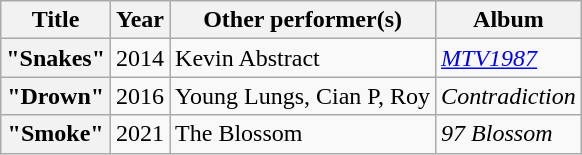<table class="wikitable plainrowheaders">
<tr>
<th scope="col">Title</th>
<th scope="col">Year</th>
<th scope="col">Other performer(s)</th>
<th scope="col">Album</th>
</tr>
<tr>
<th scope="row">"Snakes"</th>
<td>2014</td>
<td>Kevin Abstract</td>
<td><em><a href='#'>MTV1987</a></em></td>
</tr>
<tr>
<th scope="row">"Drown"</th>
<td>2016</td>
<td>Young Lungs, Cian P, Roy</td>
<td><em>Contradiction</em></td>
</tr>
<tr>
<th scope="row">"Smoke"</th>
<td>2021</td>
<td>The Blossom</td>
<td><em>97 Blossom</em></td>
</tr>
</table>
